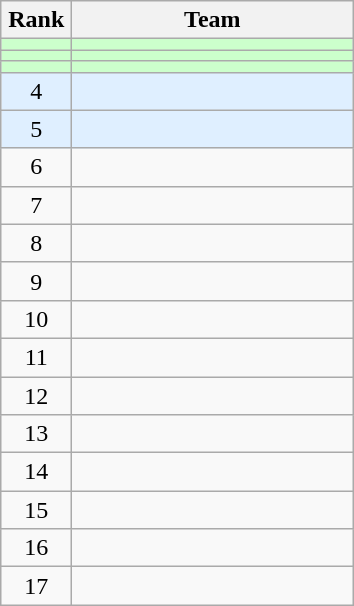<table class="wikitable" style="text-align:center">
<tr>
<th width=40>Rank</th>
<th width=180>Team</th>
</tr>
<tr bgcolor=#ccffcc>
<td></td>
<td style="text-align:left"></td>
</tr>
<tr bgcolor=#ccffcc>
<td></td>
<td style="text-align:left"></td>
</tr>
<tr bgcolor=#ccffcc>
<td></td>
<td style="text-align:left"></td>
</tr>
<tr bgcolor=#dfefff>
<td>4</td>
<td style="text-align:left"></td>
</tr>
<tr bgcolor=#dfefff>
<td>5</td>
<td style="text-align:left"></td>
</tr>
<tr>
<td>6</td>
<td style="text-align:left"></td>
</tr>
<tr>
<td>7</td>
<td style="text-align:left"></td>
</tr>
<tr>
<td>8</td>
<td style="text-align:left"></td>
</tr>
<tr>
<td>9</td>
<td style="text-align:left"></td>
</tr>
<tr>
<td>10</td>
<td style="text-align:left"></td>
</tr>
<tr>
<td>11</td>
<td style="text-align:left"></td>
</tr>
<tr>
<td>12</td>
<td style="text-align:left"></td>
</tr>
<tr>
<td>13</td>
<td style="text-align:left"></td>
</tr>
<tr>
<td>14</td>
<td style="text-align:left"></td>
</tr>
<tr>
<td>15</td>
<td style="text-align:left"></td>
</tr>
<tr>
<td>16</td>
<td style="text-align:left"></td>
</tr>
<tr>
<td>17</td>
<td style="text-align:left"></td>
</tr>
</table>
